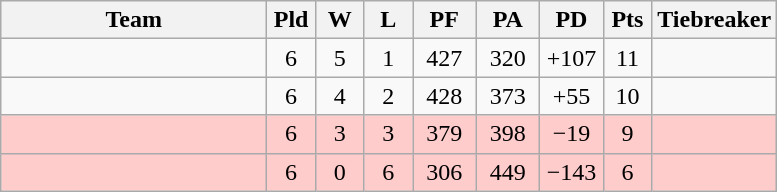<table class="wikitable" style="text-align:center;">
<tr>
<th width=170>Team</th>
<th width=25>Pld</th>
<th width=25>W</th>
<th width=25>L</th>
<th width=35>PF</th>
<th width=35>PA</th>
<th width=35>PD</th>
<th width=25>Pts</th>
<th width=50>Tiebreaker</th>
</tr>
<tr bgcolor=>
<td align="left"></td>
<td>6</td>
<td>5</td>
<td>1</td>
<td>427</td>
<td>320</td>
<td>+107</td>
<td>11</td>
<td></td>
</tr>
<tr bgcolor=>
<td align="left"></td>
<td>6</td>
<td>4</td>
<td>2</td>
<td>428</td>
<td>373</td>
<td>+55</td>
<td>10</td>
<td></td>
</tr>
<tr bgcolor=ffcccc>
<td align="left"></td>
<td>6</td>
<td>3</td>
<td>3</td>
<td>379</td>
<td>398</td>
<td>−19</td>
<td>9</td>
<td></td>
</tr>
<tr bgcolor=ffcccc>
<td align="left"></td>
<td>6</td>
<td>0</td>
<td>6</td>
<td>306</td>
<td>449</td>
<td>−143</td>
<td>6</td>
<td></td>
</tr>
</table>
